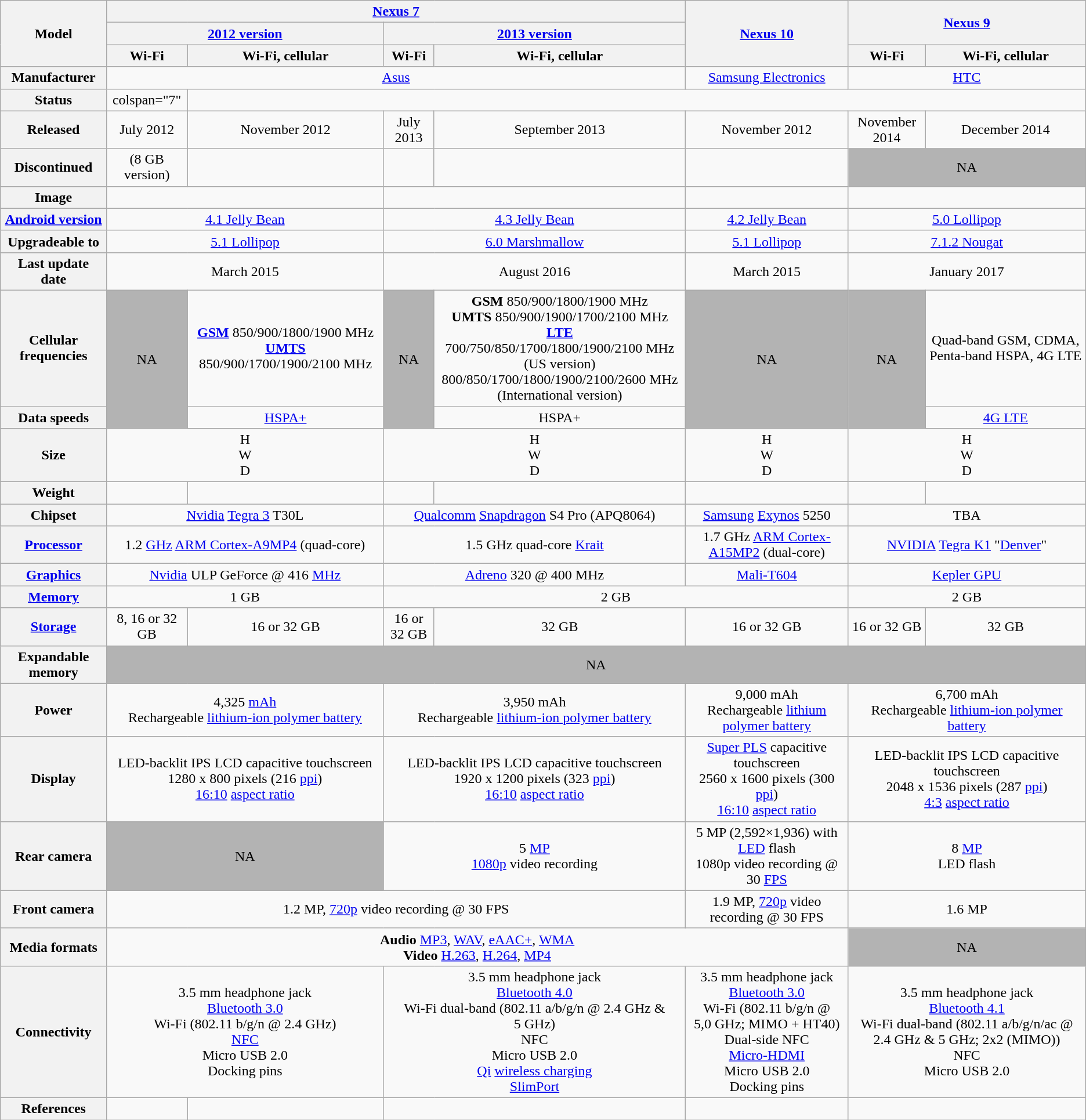<table class="wikitable" style="text-align:center">
<tr>
<th rowspan="3">Model</th>
<th colspan="4"><a href='#'>Nexus 7</a></th>
<th rowspan="3"><a href='#'>Nexus 10</a></th>
<th colspan="2" rowspan="2"><a href='#'>Nexus 9</a></th>
</tr>
<tr>
<th colspan="2"><a href='#'>2012 version</a></th>
<th colspan="2"><a href='#'>2013 version</a></th>
</tr>
<tr>
<th>Wi-Fi</th>
<th>Wi-Fi, cellular</th>
<th>Wi-Fi</th>
<th>Wi-Fi, cellular</th>
<th>Wi-Fi</th>
<th>Wi-Fi, cellular</th>
</tr>
<tr>
<th>Manufacturer</th>
<td colspan="4"><a href='#'>Asus</a></td>
<td><a href='#'>Samsung Electronics</a></td>
<td colspan="2"><a href='#'>HTC</a></td>
</tr>
<tr>
<th>Status</th>
<td>colspan="7" </td>
</tr>
<tr>
<th>Released</th>
<td>July 2012</td>
<td>November 2012</td>
<td>July 2013</td>
<td>September 2013</td>
<td>November 2012</td>
<td>November 2014</td>
<td>December 2014</td>
</tr>
<tr>
<th>Discontinued</th>
<td> (8 GB version)<br></td>
<td></td>
<td></td>
<td></td>
<td></td>
<td colspan="2" style="background:rgb(70%,70%,70%);">NA</td>
</tr>
<tr>
<th>Image</th>
<td colspan="2"></td>
<td colspan="2"></td>
<td></td>
<td colspan="2"></td>
</tr>
<tr>
<th><a href='#'>Android version</a></th>
<td colspan="2"><a href='#'>4.1 Jelly Bean</a></td>
<td colspan="2"><a href='#'>4.3 Jelly Bean</a></td>
<td><a href='#'>4.2 Jelly Bean</a></td>
<td colspan="2"><a href='#'>5.0 Lollipop</a></td>
</tr>
<tr>
<th><strong>Upgradeable to</strong></th>
<td colspan="2"><a href='#'>5.1 Lollipop</a></td>
<td colspan="2"><a href='#'>6.0 Marshmallow</a></td>
<td colspan="1"><a href='#'>5.1 Lollipop</a></td>
<td colspan="2"><a href='#'>7.1.2 Nougat</a></td>
</tr>
<tr>
<th>Last update date</th>
<td colspan="2">March 2015</td>
<td colspan="2">August 2016</td>
<td colspan="1">March 2015</td>
<td colspan="2">January 2017</td>
</tr>
<tr>
<th>Cellular frequencies</th>
<td rowspan=2 style="background:rgb(70%,70%,70%);">NA</td>
<td><strong><a href='#'>GSM</a></strong> 850/900/1800/1900 MHz <br> <strong><a href='#'>UMTS</a></strong> 850/900/1700/1900/2100 MHz</td>
<td rowspan=2 style="background:rgb(70%,70%,70%);">NA</td>
<td><strong>GSM</strong> 850/900/1800/1900 MHz<br><strong>UMTS</strong> 850/900/1900/1700/2100 MHz<br><strong><a href='#'>LTE</a></strong> 700/750/850/1700/1800/1900/2100 MHz<br> (US version)<br>800/850/1700/1800/1900/2100/2600 MHz <br>(International version)</td>
<td rowspan=2 style="background:rgb(70%,70%,70%);">NA</td>
<td rowspan=2 style="background:rgb(70%,70%,70%);">NA</td>
<td>Quad-band GSM, CDMA, Penta-band HSPA, 4G LTE </td>
</tr>
<tr>
<th>Data speeds</th>
<td><a href='#'>HSPA+</a></td>
<td>HSPA+</td>
<td><a href='#'>4G LTE</a></td>
</tr>
<tr>
<th>Size</th>
<td colspan="2"> H <br>  W <br>  D</td>
<td colspan="2"> H <br>  W <br>  D</td>
<td> H <br>  W <br>  D</td>
<td colspan="2"> H <br>  W <br>  D</td>
</tr>
<tr>
<th>Weight</th>
<td></td>
<td></td>
<td></td>
<td></td>
<td></td>
<td></td>
<td></td>
</tr>
<tr>
<th>Chipset</th>
<td colspan="2"><a href='#'>Nvidia</a> <a href='#'>Tegra 3</a> T30L</td>
<td colspan="2"><a href='#'>Qualcomm</a> <a href='#'>Snapdragon</a> S4 Pro (APQ8064)</td>
<td><a href='#'>Samsung</a> <a href='#'>Exynos</a> 5250</td>
<td colspan="2">TBA</td>
</tr>
<tr>
<th><a href='#'>Processor</a></th>
<td colspan="2">1.2 <a href='#'>GHz</a> <a href='#'>ARM Cortex-A9MP4</a> (quad-core)</td>
<td colspan="2">1.5 GHz quad-core <a href='#'>Krait</a></td>
<td>1.7 GHz <a href='#'>ARM Cortex-A15MP2</a> (dual-core)</td>
<td colspan="2"><a href='#'>NVIDIA</a> <a href='#'>Tegra K1</a> "<a href='#'>Denver</a>"</td>
</tr>
<tr>
<th><a href='#'>Graphics</a></th>
<td colspan="2"><a href='#'>Nvidia</a> ULP GeForce @ 416 <a href='#'>MHz</a></td>
<td colspan="2"><a href='#'>Adreno</a> 320 @ 400 MHz</td>
<td><a href='#'>Mali-T604</a></td>
<td colspan="2"><a href='#'>Kepler GPU</a></td>
</tr>
<tr>
<th><a href='#'>Memory</a></th>
<td colspan="2">1 GB</td>
<td colspan="3">2 GB</td>
<td colspan="2">2 GB</td>
</tr>
<tr>
<th><a href='#'>Storage</a></th>
<td>8, 16 or 32 GB</td>
<td>16 or 32 GB</td>
<td>16 or 32 GB</td>
<td>32 GB</td>
<td>16 or 32 GB</td>
<td>16 or 32 GB</td>
<td>32 GB</td>
</tr>
<tr>
<th>Expandable memory</th>
<td colspan=7 style="background:rgb(70%,70%,70%);">NA</td>
</tr>
<tr>
<th>Power</th>
<td colspan="2">4,325 <a href='#'>mAh</a> <br>Rechargeable <a href='#'>lithium-ion polymer battery</a></td>
<td colspan="2">3,950 mAh <br>Rechargeable <a href='#'>lithium-ion polymer battery</a></td>
<td>9,000 mAh <br>Rechargeable <a href='#'>lithium polymer battery</a></td>
<td colspan="2">6,700 mAh <br>Rechargeable <a href='#'>lithium-ion polymer battery</a></td>
</tr>
<tr>
<th>Display</th>
<td colspan="2"> LED-backlit IPS LCD capacitive touchscreen<br>1280 x 800 pixels (216 <a href='#'>ppi</a>)<br> <a href='#'>16:10</a> <a href='#'>aspect ratio</a></td>
<td colspan="2"> LED-backlit IPS LCD capacitive touchscreen<br>1920 x 1200 pixels (323 <a href='#'>ppi</a>)<br> <a href='#'>16:10</a> <a href='#'>aspect ratio</a></td>
<td> <a href='#'>Super PLS</a> capacitive touchscreen<br>2560 x 1600 pixels (300 <a href='#'>ppi</a>)<br> <a href='#'>16:10</a> <a href='#'>aspect ratio</a></td>
<td colspan="2"> LED-backlit IPS LCD capacitive touchscreen<br>2048 x 1536 pixels (287 <a href='#'>ppi</a>)<br> <a href='#'>4:3</a> <a href='#'>aspect ratio</a></td>
</tr>
<tr>
<th>Rear camera</th>
<td colspan="2" style="background:rgb(70%,70%,70%);">NA</td>
<td colspan="2">5 <a href='#'>MP</a> <br><a href='#'>1080p</a> video recording</td>
<td>5 MP (2,592×1,936) with <a href='#'>LED</a> flash<br>1080p video recording @ 30 <a href='#'>FPS</a></td>
<td colspan="2">8 <a href='#'>MP</a>  <br> LED flash</td>
</tr>
<tr>
<th>Front camera</th>
<td colspan="4">1.2 MP, <a href='#'>720p</a> video recording @ 30 FPS</td>
<td>1.9 MP, <a href='#'>720p</a> video recording @ 30 FPS</td>
<td colspan="2">1.6 MP</td>
</tr>
<tr>
<th>Media formats</th>
<td colspan="5"><strong>Audio</strong> <a href='#'>MP3</a>, <a href='#'>WAV</a>, <a href='#'>eAAC+</a>, <a href='#'>WMA</a> <br> <strong>Video</strong> <a href='#'>H.263</a>, <a href='#'>H.264</a>, <a href='#'>MP4</a></td>
<td colspan="2" style="background:rgb(70%,70%,70%);">NA</td>
</tr>
<tr>
<th>Connectivity</th>
<td colspan="2">3.5 mm headphone jack <br><a href='#'>Bluetooth 3.0</a> <br>Wi-Fi (802.11 b/g/n @ 2.4 GHz) <br><a href='#'>NFC</a> <br>Micro USB 2.0 <br>Docking pins</td>
<td colspan="2">3.5 mm headphone jack <br><a href='#'>Bluetooth 4.0</a> <br>Wi-Fi dual-band (802.11 a/b/g/n @ 2.4 GHz & 5 GHz) <br>NFC <br>Micro USB 2.0 <br><a href='#'>Qi</a> <a href='#'>wireless charging</a> <br><a href='#'>SlimPort</a></td>
<td>3.5 mm headphone jack <br><a href='#'>Bluetooth 3.0</a> <br>Wi-Fi (802.11 b/g/n @ 5,0 GHz; MIMO + HT40) <br>Dual-side NFC <br><a href='#'>Micro-HDMI</a> <br>Micro USB 2.0 <br>Docking pins</td>
<td colspan="2">3.5 mm headphone jack <br><a href='#'>Bluetooth 4.1</a> <br>Wi-Fi dual-band (802.11 a/b/g/n/ac @ 2.4 GHz & 5 GHz; 2x2 (MIMO)) <br>NFC <br>Micro USB 2.0</td>
</tr>
<tr>
<th>References</th>
<td></td>
<td></td>
<td colspan="2"></td>
<td></td>
<td colspan="2"></td>
</tr>
</table>
